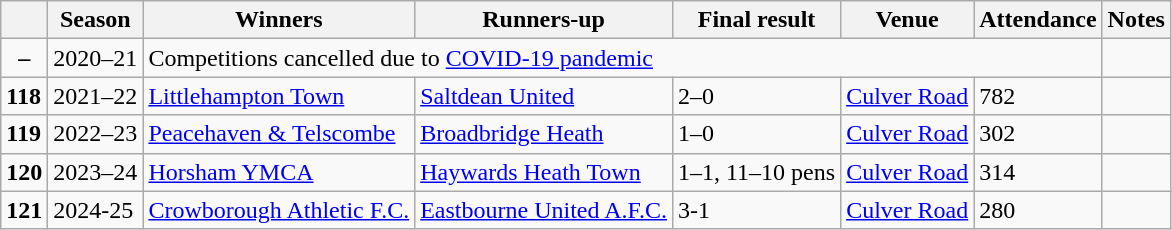<table class=wikitable>
<tr>
<th></th>
<th>Season</th>
<th>Winners</th>
<th>Runners-up</th>
<th>Final result</th>
<th>Venue</th>
<th>Attendance</th>
<th>Notes</th>
</tr>
<tr>
<td align=center><strong>–</strong></td>
<td>2020–21</td>
<td colspan=5 rowspan=1>Competitions cancelled due to <a href='#'>COVID-19 pandemic</a></td>
<td rowspan=1></td>
</tr>
<tr>
<td><strong>118</strong></td>
<td>2021–22</td>
<td><a href='#'>Littlehampton Town</a></td>
<td><a href='#'>Saltdean United</a></td>
<td>2–0</td>
<td><a href='#'>Culver Road</a></td>
<td>782</td>
<td></td>
</tr>
<tr>
<td><strong>119</strong></td>
<td>2022–23</td>
<td><a href='#'>Peacehaven & Telscombe</a></td>
<td><a href='#'>Broadbridge Heath</a></td>
<td>1–0</td>
<td><a href='#'>Culver Road</a></td>
<td>302</td>
<td></td>
</tr>
<tr>
<td><strong>120</strong></td>
<td>2023–24</td>
<td><a href='#'>Horsham YMCA</a></td>
<td><a href='#'>Haywards Heath Town</a></td>
<td>1–1, 11–10 pens</td>
<td><a href='#'>Culver Road</a></td>
<td>314</td>
<td></td>
</tr>
<tr>
<td><strong>121</strong></td>
<td>2024-25</td>
<td><a href='#'>Crowborough Athletic F.C.</a></td>
<td><a href='#'>Eastbourne United A.F.C.</a></td>
<td>3-1</td>
<td><a href='#'>Culver Road</a></td>
<td>280</td>
<td></td>
</tr>
</table>
